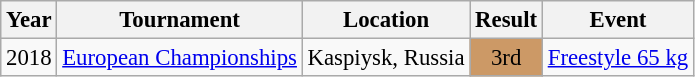<table class="wikitable" style="font-size:95%;">
<tr>
<th>Year</th>
<th>Tournament</th>
<th>Location</th>
<th>Result</th>
<th>Event</th>
</tr>
<tr>
<td>2018</td>
<td><a href='#'>European Championships</a></td>
<td> Kaspiysk, Russia</td>
<td align="center" bgcolor="cc9966">3rd</td>
<td><a href='#'>Freestyle 65 kg</a></td>
</tr>
</table>
